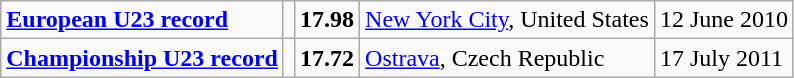<table class="wikitable">
<tr>
<td><strong><a href='#'>European U23 record</a></strong></td>
<td></td>
<td><strong>17.98</strong></td>
<td><a href='#'>New York City</a>, United States</td>
<td>12 June 2010</td>
</tr>
<tr>
<td><strong><a href='#'>Championship U23 record</a></strong></td>
<td></td>
<td><strong>17.72</strong></td>
<td><a href='#'>Ostrava</a>, Czech Republic</td>
<td>17 July 2011</td>
</tr>
</table>
